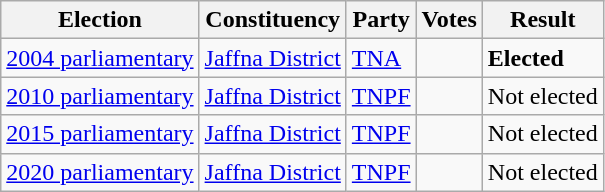<table class="wikitable" style="text-align:left;">
<tr>
<th scope=col>Election</th>
<th scope=col>Constituency</th>
<th scope=col>Party</th>
<th scope=col>Votes</th>
<th scope=col>Result</th>
</tr>
<tr>
<td><a href='#'>2004 parliamentary</a></td>
<td><a href='#'>Jaffna District</a></td>
<td><a href='#'>TNA</a></td>
<td align=right></td>
<td><strong>Elected</strong></td>
</tr>
<tr>
<td><a href='#'>2010 parliamentary</a></td>
<td><a href='#'>Jaffna District</a></td>
<td><a href='#'>TNPF</a></td>
<td></td>
<td>Not elected</td>
</tr>
<tr>
<td><a href='#'>2015 parliamentary</a></td>
<td><a href='#'>Jaffna District</a></td>
<td><a href='#'>TNPF</a></td>
<td></td>
<td>Not elected</td>
</tr>
<tr>
<td><a href='#'>2020 parliamentary</a></td>
<td><a href='#'>Jaffna District</a></td>
<td><a href='#'>TNPF</a></td>
<td></td>
<td>Not elected</td>
</tr>
</table>
